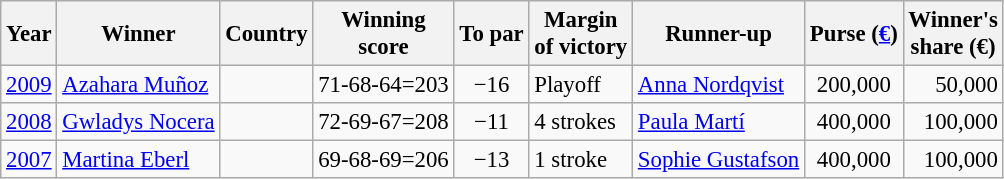<table class=wikitable style="font-size:95%">
<tr>
<th>Year</th>
<th>Winner</th>
<th>Country</th>
<th>Winning<br>score</th>
<th>To par</th>
<th>Margin<br>of victory</th>
<th>Runner-up</th>
<th>Purse (<a href='#'>€</a>)</th>
<th>Winner's<br>share (€)</th>
</tr>
<tr>
<td><a href='#'>2009</a></td>
<td><a href='#'>Azahara Muñoz</a></td>
<td></td>
<td>71-68-64=203</td>
<td align=center>−16</td>
<td>Playoff</td>
<td> <a href='#'>Anna Nordqvist</a></td>
<td align=center>200,000</td>
<td align=right>50,000</td>
</tr>
<tr>
<td><a href='#'>2008</a></td>
<td><a href='#'>Gwladys Nocera</a></td>
<td></td>
<td>72-69-67=208</td>
<td align=center>−11</td>
<td>4 strokes</td>
<td> <a href='#'>Paula Martí</a></td>
<td align=center>400,000</td>
<td align=right>100,000</td>
</tr>
<tr>
<td><a href='#'>2007</a></td>
<td><a href='#'>Martina Eberl</a></td>
<td></td>
<td>69-68-69=206</td>
<td align=center>−13</td>
<td>1 stroke</td>
<td> <a href='#'>Sophie Gustafson</a></td>
<td align=center>400,000</td>
<td align=right>100,000</td>
</tr>
</table>
